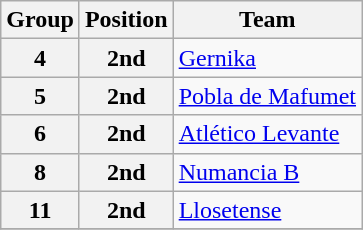<table class="wikitable">
<tr>
<th>Group</th>
<th>Position</th>
<th>Team</th>
</tr>
<tr>
<th>4</th>
<th>2nd</th>
<td><a href='#'>Gernika</a></td>
</tr>
<tr>
<th>5</th>
<th>2nd</th>
<td><a href='#'>Pobla de Mafumet</a></td>
</tr>
<tr>
<th>6</th>
<th>2nd</th>
<td><a href='#'>Atlético Levante</a></td>
</tr>
<tr>
<th>8</th>
<th>2nd</th>
<td><a href='#'>Numancia B</a></td>
</tr>
<tr>
<th>11</th>
<th>2nd</th>
<td><a href='#'>Llosetense</a></td>
</tr>
<tr>
</tr>
</table>
